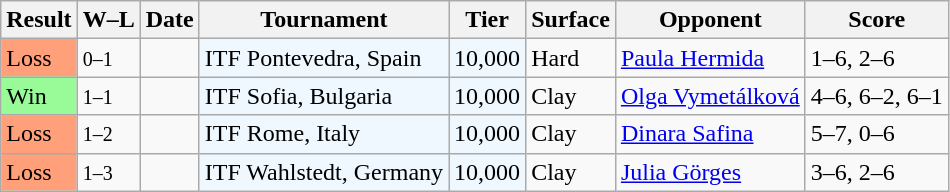<table class="sortable wikitable">
<tr>
<th>Result</th>
<th class="unsortable">W–L</th>
<th>Date</th>
<th>Tournament</th>
<th>Tier</th>
<th>Surface</th>
<th>Opponent</th>
<th class="unsortable">Score</th>
</tr>
<tr>
<td style="background:#ffa07a;">Loss</td>
<td><small>0–1</small></td>
<td></td>
<td style="background:#f0f8ff;">ITF Pontevedra, Spain</td>
<td style="background:#f0f8ff;">10,000</td>
<td>Hard</td>
<td> <a href='#'>Paula Hermida</a></td>
<td>1–6, 2–6</td>
</tr>
<tr>
<td style="background:#98fb98;">Win</td>
<td><small>1–1</small></td>
<td></td>
<td style="background:#f0f8ff;">ITF Sofia, Bulgaria</td>
<td style="background:#f0f8ff;">10,000</td>
<td>Clay</td>
<td> <a href='#'>Olga Vymetálková</a></td>
<td>4–6, 6–2, 6–1</td>
</tr>
<tr>
<td style="background:#ffa07a;">Loss</td>
<td><small>1–2</small></td>
<td></td>
<td style="background:#f0f8ff;">ITF Rome, Italy</td>
<td style="background:#f0f8ff;">10,000</td>
<td>Clay</td>
<td> <a href='#'>Dinara Safina</a></td>
<td>5–7, 0–6</td>
</tr>
<tr>
<td style="background:#ffa07a;">Loss</td>
<td><small>1–3</small></td>
<td></td>
<td style="background:#f0f8ff;">ITF Wahlstedt, Germany</td>
<td style="background:#f0f8ff;">10,000</td>
<td>Clay</td>
<td> <a href='#'>Julia Görges</a></td>
<td>3–6, 2–6</td>
</tr>
</table>
